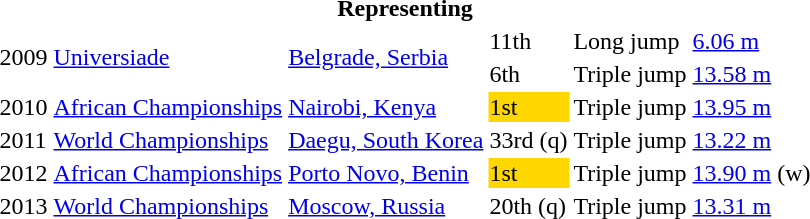<table>
<tr>
<th colspan="6">Representing </th>
</tr>
<tr>
<td rowspan=2>2009</td>
<td rowspan=2><a href='#'>Universiade</a></td>
<td rowspan=2><a href='#'>Belgrade, Serbia</a></td>
<td>11th</td>
<td>Long jump</td>
<td><a href='#'>6.06 m</a></td>
</tr>
<tr>
<td>6th</td>
<td>Triple jump</td>
<td><a href='#'>13.58 m</a></td>
</tr>
<tr>
<td>2010</td>
<td><a href='#'>African Championships</a></td>
<td><a href='#'>Nairobi, Kenya</a></td>
<td bgcolor=gold>1st</td>
<td>Triple jump</td>
<td><a href='#'>13.95 m</a></td>
</tr>
<tr>
<td>2011</td>
<td><a href='#'>World Championships</a></td>
<td><a href='#'>Daegu, South Korea</a></td>
<td>33rd (q)</td>
<td>Triple jump</td>
<td><a href='#'>13.22 m</a></td>
</tr>
<tr>
<td>2012</td>
<td><a href='#'>African Championships</a></td>
<td><a href='#'>Porto Novo, Benin</a></td>
<td bgcolor=gold>1st</td>
<td>Triple jump</td>
<td><a href='#'>13.90 m</a> (w)</td>
</tr>
<tr>
<td>2013</td>
<td><a href='#'>World Championships</a></td>
<td><a href='#'>Moscow, Russia</a></td>
<td>20th (q)</td>
<td>Triple jump</td>
<td><a href='#'>13.31 m</a></td>
</tr>
</table>
